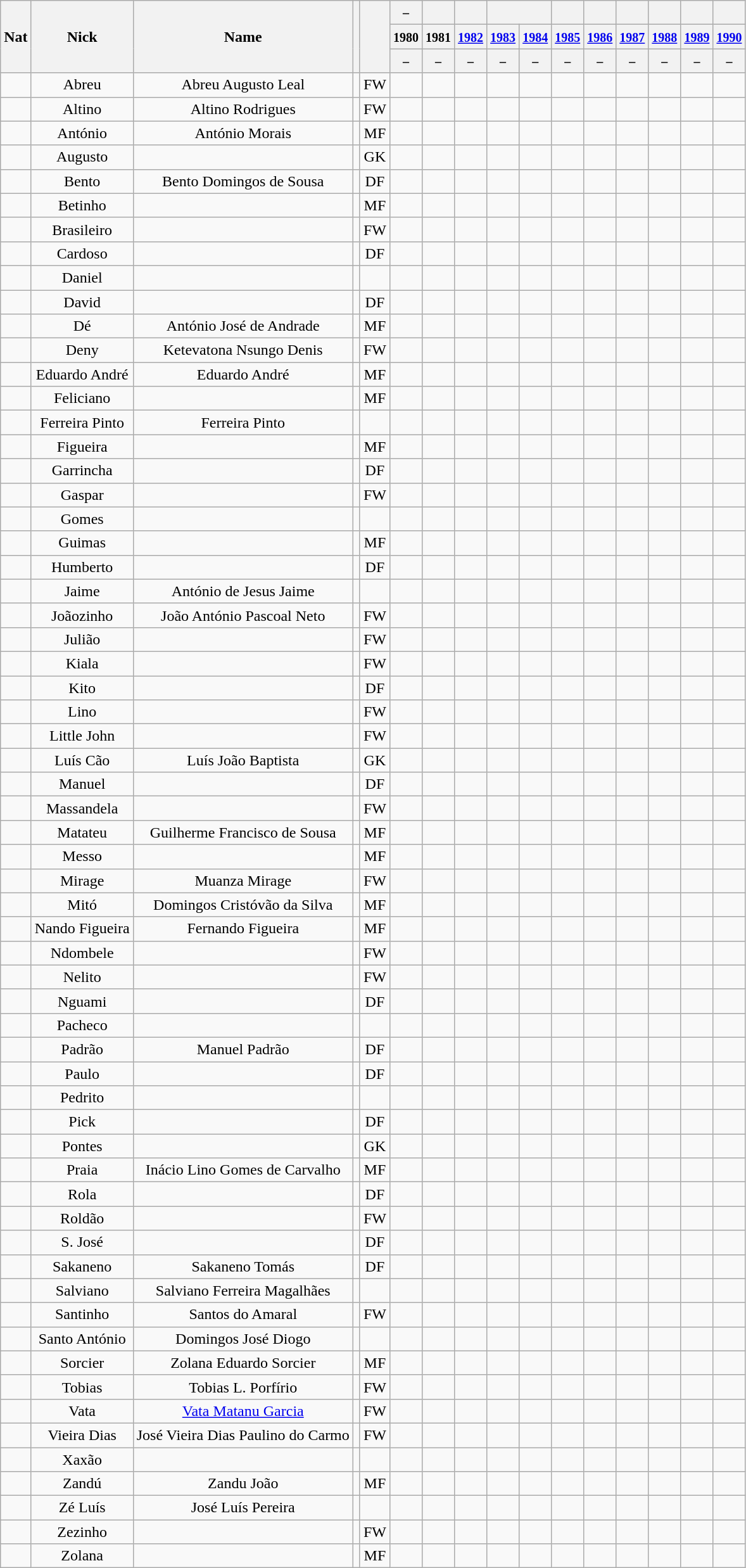<table class="wikitable plainrowheaders sortable" style="text-align:center">
<tr>
<th scope="col" rowspan="3">Nat</th>
<th scope="col" rowspan="3">Nick</th>
<th scope="col" rowspan="3">Name</th>
<th scope="col" rowspan="3"></th>
<th scope="col" rowspan="3"></th>
<th colspan="1"><small>–</small></th>
<th colspan="1"><small></small></th>
<th colspan="1"><small></small></th>
<th colspan="2"><small></small></th>
<th colspan="1"><small></small></th>
<th colspan="1"><small></small></th>
<th colspan="1"><small></small></th>
<th colspan="1"><small></small></th>
<th colspan="1"><small></small></th>
<th colspan="1"><small></small></th>
</tr>
<tr>
<th colspan="1"><small>1980</small></th>
<th colspan="1"><small>1981</small></th>
<th colspan="1"><small><a href='#'>1982</a></small></th>
<th colspan="1"><small><a href='#'>1983</a></small></th>
<th colspan="1"><small><a href='#'>1984</a></small></th>
<th colspan="1"><small><a href='#'>1985</a></small></th>
<th colspan="1"><small><a href='#'>1986</a></small></th>
<th colspan="1"><small><a href='#'>1987</a></small></th>
<th colspan="1"><small><a href='#'>1988</a></small></th>
<th colspan="1"><small><a href='#'>1989</a></small></th>
<th colspan="1"><small><a href='#'>1990</a></small></th>
</tr>
<tr>
<th scope="col" rowspan="1"><small>–</small></th>
<th scope="col" rowspan="1"><small>–</small></th>
<th scope="col" rowspan="1"><small>–</small></th>
<th scope="col" rowspan="1"><small>–</small></th>
<th scope="col" rowspan="1"><small>–</small></th>
<th scope="col" rowspan="1"><small>–</small></th>
<th scope="col" rowspan="1"><small>–</small></th>
<th scope="col" rowspan="1"><small>–</small></th>
<th scope="col" rowspan="1"><small>–</small></th>
<th scope="col" rowspan="1"><small>–</small></th>
<th scope="col" rowspan="1"><small>–</small></th>
</tr>
<tr>
<td></td>
<td>Abreu</td>
<td>Abreu Augusto Leal</td>
<td></td>
<td>FW</td>
<td></td>
<td></td>
<td></td>
<td></td>
<td></td>
<td></td>
<td></td>
<td></td>
<td></td>
<td></td>
<td></td>
</tr>
<tr>
<td></td>
<td>Altino</td>
<td>Altino Rodrigues</td>
<td></td>
<td>FW</td>
<td></td>
<td></td>
<td></td>
<td></td>
<td></td>
<td></td>
<td></td>
<td></td>
<td></td>
<td></td>
<td></td>
</tr>
<tr>
<td></td>
<td>António</td>
<td>António Morais</td>
<td></td>
<td data-sort-value="3">MF</td>
<td></td>
<td></td>
<td></td>
<td></td>
<td></td>
<td></td>
<td></td>
<td></td>
<td></td>
<td></td>
<td></td>
</tr>
<tr>
<td></td>
<td>Augusto</td>
<td></td>
<td></td>
<td data-sort-value="1">GK</td>
<td></td>
<td></td>
<td></td>
<td></td>
<td></td>
<td></td>
<td></td>
<td></td>
<td></td>
<td></td>
<td></td>
</tr>
<tr>
<td></td>
<td>Bento</td>
<td>Bento Domingos de Sousa</td>
<td></td>
<td data-sort-value="2">DF</td>
<td></td>
<td></td>
<td></td>
<td></td>
<td></td>
<td></td>
<td></td>
<td></td>
<td></td>
<td></td>
<td></td>
</tr>
<tr>
<td></td>
<td>Betinho</td>
<td></td>
<td></td>
<td data-sort-value="3">MF</td>
<td></td>
<td></td>
<td></td>
<td></td>
<td></td>
<td></td>
<td></td>
<td></td>
<td></td>
<td></td>
<td></td>
</tr>
<tr>
<td></td>
<td>Brasileiro</td>
<td></td>
<td></td>
<td>FW</td>
<td></td>
<td></td>
<td></td>
<td></td>
<td></td>
<td></td>
<td></td>
<td></td>
<td></td>
<td></td>
<td></td>
</tr>
<tr>
<td></td>
<td>Cardoso</td>
<td></td>
<td></td>
<td data-sort-value="2">DF</td>
<td></td>
<td></td>
<td></td>
<td></td>
<td></td>
<td></td>
<td></td>
<td></td>
<td></td>
<td></td>
<td></td>
</tr>
<tr>
<td></td>
<td>Daniel</td>
<td></td>
<td></td>
<td></td>
<td></td>
<td></td>
<td></td>
<td></td>
<td></td>
<td></td>
<td></td>
<td></td>
<td></td>
<td></td>
<td></td>
</tr>
<tr>
<td></td>
<td>David</td>
<td></td>
<td></td>
<td data-sort-value="2">DF</td>
<td></td>
<td></td>
<td></td>
<td></td>
<td></td>
<td></td>
<td></td>
<td></td>
<td></td>
<td></td>
<td></td>
</tr>
<tr>
<td></td>
<td data-sort-value="De">Dé</td>
<td>António José de Andrade</td>
<td></td>
<td data-sort-value="3">MF</td>
<td></td>
<td></td>
<td></td>
<td></td>
<td></td>
<td></td>
<td></td>
<td></td>
<td></td>
<td></td>
<td></td>
</tr>
<tr>
<td></td>
<td>Deny</td>
<td>Ketevatona Nsungo Denis</td>
<td></td>
<td>FW</td>
<td></td>
<td></td>
<td></td>
<td></td>
<td></td>
<td></td>
<td></td>
<td></td>
<td></td>
<td></td>
<td></td>
</tr>
<tr>
<td></td>
<td>Eduardo André</td>
<td>Eduardo André</td>
<td></td>
<td data-sort-value="3">MF</td>
<td></td>
<td></td>
<td></td>
<td></td>
<td></td>
<td></td>
<td></td>
<td></td>
<td></td>
<td></td>
<td></td>
</tr>
<tr>
<td></td>
<td>Feliciano</td>
<td></td>
<td></td>
<td data-sort-value="3">MF</td>
<td></td>
<td></td>
<td></td>
<td></td>
<td></td>
<td></td>
<td></td>
<td></td>
<td></td>
<td></td>
<td></td>
</tr>
<tr>
<td></td>
<td>Ferreira Pinto</td>
<td>Ferreira Pinto</td>
<td></td>
<td data-sort-value="2"></td>
<td></td>
<td></td>
<td></td>
<td></td>
<td></td>
<td></td>
<td></td>
<td></td>
<td></td>
<td></td>
<td></td>
</tr>
<tr>
<td></td>
<td>Figueira</td>
<td></td>
<td></td>
<td data-sort-value="3">MF</td>
<td></td>
<td></td>
<td></td>
<td></td>
<td></td>
<td></td>
<td></td>
<td></td>
<td></td>
<td></td>
<td></td>
</tr>
<tr>
<td></td>
<td>Garrincha</td>
<td></td>
<td></td>
<td data-sort-value="2">DF</td>
<td></td>
<td></td>
<td></td>
<td></td>
<td></td>
<td></td>
<td></td>
<td></td>
<td></td>
<td></td>
<td></td>
</tr>
<tr>
<td></td>
<td>Gaspar</td>
<td></td>
<td></td>
<td>FW</td>
<td></td>
<td></td>
<td></td>
<td></td>
<td></td>
<td></td>
<td></td>
<td></td>
<td></td>
<td></td>
<td></td>
</tr>
<tr>
<td></td>
<td>Gomes</td>
<td></td>
<td></td>
<td data-sort-value="2"></td>
<td></td>
<td></td>
<td></td>
<td></td>
<td></td>
<td></td>
<td></td>
<td></td>
<td></td>
<td></td>
<td></td>
</tr>
<tr>
<td></td>
<td>Guimas</td>
<td></td>
<td></td>
<td data-sort-value="3">MF</td>
<td></td>
<td></td>
<td></td>
<td></td>
<td></td>
<td></td>
<td></td>
<td></td>
<td></td>
<td></td>
<td></td>
</tr>
<tr>
<td></td>
<td>Humberto</td>
<td></td>
<td></td>
<td data-sort-value="2">DF</td>
<td></td>
<td></td>
<td></td>
<td></td>
<td></td>
<td></td>
<td></td>
<td></td>
<td></td>
<td></td>
<td></td>
</tr>
<tr>
<td></td>
<td>Jaime</td>
<td>António de Jesus Jaime</td>
<td></td>
<td data-sort-value="2"></td>
<td></td>
<td></td>
<td></td>
<td></td>
<td></td>
<td></td>
<td></td>
<td></td>
<td></td>
<td></td>
<td></td>
</tr>
<tr>
<td></td>
<td data-sort-value="Joaozinho">Joãozinho</td>
<td>João António Pascoal Neto</td>
<td></td>
<td>FW</td>
<td></td>
<td></td>
<td></td>
<td></td>
<td></td>
<td></td>
<td></td>
<td></td>
<td></td>
<td></td>
<td></td>
</tr>
<tr>
<td></td>
<td>Julião</td>
<td></td>
<td></td>
<td>FW</td>
<td></td>
<td></td>
<td></td>
<td></td>
<td></td>
<td></td>
<td></td>
<td></td>
<td></td>
<td></td>
<td></td>
</tr>
<tr>
<td></td>
<td>Kiala</td>
<td></td>
<td></td>
<td>FW</td>
<td></td>
<td></td>
<td></td>
<td></td>
<td></td>
<td></td>
<td></td>
<td></td>
<td></td>
<td></td>
<td></td>
</tr>
<tr>
<td></td>
<td>Kito</td>
<td></td>
<td></td>
<td data-sort-value="2">DF</td>
<td></td>
<td></td>
<td></td>
<td></td>
<td></td>
<td></td>
<td></td>
<td></td>
<td></td>
<td></td>
<td></td>
</tr>
<tr>
<td></td>
<td>Lino</td>
<td></td>
<td></td>
<td>FW</td>
<td></td>
<td></td>
<td></td>
<td></td>
<td></td>
<td></td>
<td></td>
<td></td>
<td></td>
<td></td>
<td></td>
</tr>
<tr>
<td></td>
<td>Little John</td>
<td></td>
<td></td>
<td>FW</td>
<td></td>
<td></td>
<td></td>
<td></td>
<td></td>
<td></td>
<td></td>
<td></td>
<td></td>
<td></td>
<td></td>
</tr>
<tr>
<td></td>
<td>Luís Cão </td>
<td>Luís João Baptista</td>
<td></td>
<td data-sort-value="1">GK</td>
<td></td>
<td></td>
<td></td>
<td></td>
<td></td>
<td></td>
<td></td>
<td></td>
<td></td>
<td></td>
<td></td>
</tr>
<tr>
<td></td>
<td>Manuel</td>
<td></td>
<td></td>
<td data-sort-value="2">DF</td>
<td></td>
<td></td>
<td></td>
<td></td>
<td></td>
<td></td>
<td></td>
<td></td>
<td></td>
<td></td>
<td></td>
</tr>
<tr>
<td></td>
<td>Massandela</td>
<td></td>
<td></td>
<td>FW</td>
<td></td>
<td></td>
<td></td>
<td></td>
<td></td>
<td></td>
<td></td>
<td></td>
<td></td>
<td></td>
<td></td>
</tr>
<tr>
<td></td>
<td>Matateu</td>
<td>Guilherme Francisco de Sousa</td>
<td></td>
<td data-sort-value="3">MF</td>
<td></td>
<td></td>
<td></td>
<td></td>
<td></td>
<td></td>
<td></td>
<td></td>
<td></td>
<td></td>
<td></td>
</tr>
<tr>
<td></td>
<td>Messo</td>
<td></td>
<td></td>
<td data-sort-value="3">MF</td>
<td></td>
<td></td>
<td></td>
<td></td>
<td></td>
<td></td>
<td></td>
<td></td>
<td></td>
<td></td>
<td></td>
</tr>
<tr>
<td></td>
<td>Mirage</td>
<td>Muanza Mirage</td>
<td></td>
<td>FW</td>
<td></td>
<td></td>
<td></td>
<td></td>
<td></td>
<td></td>
<td></td>
<td></td>
<td></td>
<td></td>
<td></td>
</tr>
<tr>
<td></td>
<td>Mitó</td>
<td>Domingos Cristóvão da Silva</td>
<td></td>
<td data-sort-value="3">MF</td>
<td></td>
<td></td>
<td></td>
<td></td>
<td></td>
<td></td>
<td></td>
<td></td>
<td></td>
<td></td>
<td></td>
</tr>
<tr>
<td></td>
<td>Nando Figueira</td>
<td>Fernando Figueira</td>
<td></td>
<td data-sort-value="3">MF</td>
<td></td>
<td></td>
<td></td>
<td></td>
<td></td>
<td></td>
<td></td>
<td></td>
<td></td>
<td></td>
<td></td>
</tr>
<tr>
<td></td>
<td>Ndombele</td>
<td></td>
<td></td>
<td>FW</td>
<td></td>
<td></td>
<td></td>
<td></td>
<td></td>
<td></td>
<td></td>
<td></td>
<td></td>
<td></td>
<td></td>
</tr>
<tr>
<td></td>
<td>Nelito</td>
<td></td>
<td></td>
<td>FW</td>
<td></td>
<td></td>
<td></td>
<td></td>
<td></td>
<td></td>
<td></td>
<td></td>
<td></td>
<td></td>
<td></td>
</tr>
<tr>
<td></td>
<td>Nguami</td>
<td></td>
<td></td>
<td data-sort-value="2">DF</td>
<td></td>
<td></td>
<td></td>
<td></td>
<td></td>
<td></td>
<td></td>
<td></td>
<td></td>
<td></td>
<td></td>
</tr>
<tr>
<td></td>
<td>Pacheco</td>
<td></td>
<td></td>
<td></td>
<td></td>
<td></td>
<td></td>
<td></td>
<td></td>
<td></td>
<td></td>
<td></td>
<td></td>
<td></td>
<td></td>
</tr>
<tr>
<td></td>
<td>Padrão </td>
<td>Manuel Padrão</td>
<td></td>
<td data-sort-value="2">DF</td>
<td></td>
<td></td>
<td></td>
<td></td>
<td></td>
<td></td>
<td></td>
<td></td>
<td></td>
<td></td>
<td></td>
</tr>
<tr>
<td></td>
<td>Paulo</td>
<td></td>
<td></td>
<td data-sort-value="2">DF</td>
<td></td>
<td></td>
<td></td>
<td></td>
<td></td>
<td></td>
<td></td>
<td></td>
<td></td>
<td></td>
<td></td>
</tr>
<tr>
<td></td>
<td>Pedrito</td>
<td></td>
<td></td>
<td></td>
<td></td>
<td></td>
<td></td>
<td></td>
<td></td>
<td></td>
<td></td>
<td></td>
<td></td>
<td></td>
<td></td>
</tr>
<tr>
<td></td>
<td>Pick</td>
<td></td>
<td></td>
<td data-sort-value="2">DF</td>
<td></td>
<td></td>
<td></td>
<td></td>
<td></td>
<td></td>
<td></td>
<td></td>
<td></td>
<td></td>
<td></td>
</tr>
<tr>
<td></td>
<td>Pontes</td>
<td></td>
<td></td>
<td data-sort-value="1">GK</td>
<td></td>
<td></td>
<td></td>
<td></td>
<td></td>
<td></td>
<td></td>
<td></td>
<td></td>
<td></td>
<td></td>
</tr>
<tr>
<td></td>
<td>Praia </td>
<td>Inácio Lino Gomes de Carvalho</td>
<td></td>
<td data-sort-value="3">MF</td>
<td></td>
<td></td>
<td></td>
<td></td>
<td></td>
<td></td>
<td></td>
<td></td>
<td></td>
<td></td>
<td></td>
</tr>
<tr>
<td></td>
<td>Rola</td>
<td></td>
<td></td>
<td data-sort-value="2">DF</td>
<td></td>
<td></td>
<td></td>
<td></td>
<td></td>
<td></td>
<td></td>
<td></td>
<td></td>
<td></td>
<td></td>
</tr>
<tr>
<td></td>
<td>Roldão</td>
<td></td>
<td></td>
<td>FW</td>
<td></td>
<td></td>
<td></td>
<td></td>
<td></td>
<td></td>
<td></td>
<td></td>
<td></td>
<td></td>
<td></td>
</tr>
<tr>
<td></td>
<td>S. José</td>
<td></td>
<td></td>
<td data-sort-value="2">DF</td>
<td></td>
<td></td>
<td></td>
<td></td>
<td></td>
<td></td>
<td></td>
<td></td>
<td></td>
<td></td>
<td></td>
</tr>
<tr>
<td></td>
<td>Sakaneno</td>
<td>Sakaneno Tomás</td>
<td></td>
<td data-sort-value="2">DF</td>
<td></td>
<td></td>
<td></td>
<td></td>
<td data-sort-value="19844"><a href='#'></a></td>
<td></td>
<td></td>
<td></td>
<td></td>
<td></td>
<td></td>
</tr>
<tr>
<td></td>
<td>Salviano</td>
<td>Salviano Ferreira Magalhães</td>
<td></td>
<td data-sort-value="2"></td>
<td></td>
<td></td>
<td></td>
<td></td>
<td></td>
<td></td>
<td></td>
<td></td>
<td></td>
<td></td>
<td></td>
</tr>
<tr>
<td></td>
<td>Santinho</td>
<td>Santos do Amaral</td>
<td></td>
<td>FW</td>
<td></td>
<td></td>
<td></td>
<td></td>
<td></td>
<td></td>
<td></td>
<td></td>
<td></td>
<td></td>
<td></td>
</tr>
<tr>
<td></td>
<td>Santo António</td>
<td>Domingos José Diogo</td>
<td></td>
<td data-sort-value="2"></td>
<td></td>
<td></td>
<td data-sort-value="19822"><a href='#'></a></td>
<td></td>
<td></td>
<td></td>
<td></td>
<td></td>
<td></td>
<td></td>
<td></td>
</tr>
<tr>
<td></td>
<td>Sorcier</td>
<td>Zolana Eduardo Sorcier</td>
<td></td>
<td data-sort-value="3">MF</td>
<td></td>
<td></td>
<td></td>
<td></td>
<td></td>
<td></td>
<td></td>
<td></td>
<td></td>
<td></td>
<td></td>
</tr>
<tr>
<td></td>
<td>Tobias</td>
<td>Tobias L. Porfírio</td>
<td></td>
<td>FW</td>
<td></td>
<td></td>
<td></td>
<td></td>
<td></td>
<td></td>
<td></td>
<td></td>
<td></td>
<td></td>
<td></td>
</tr>
<tr>
<td></td>
<td>Vata</td>
<td><a href='#'>Vata Matanu Garcia</a></td>
<td></td>
<td>FW</td>
<td></td>
<td></td>
<td></td>
<td></td>
<td></td>
<td></td>
<td></td>
<td></td>
<td></td>
<td></td>
<td></td>
</tr>
<tr>
<td></td>
<td>Vieira Dias</td>
<td>José Vieira Dias Paulino do Carmo</td>
<td></td>
<td>FW</td>
<td></td>
<td></td>
<td data-sort-value="19822"><a href='#'></a></td>
<td></td>
<td></td>
<td></td>
<td></td>
<td></td>
<td></td>
<td></td>
<td></td>
</tr>
<tr>
<td></td>
<td>Xaxão</td>
<td></td>
<td></td>
<td></td>
<td></td>
<td></td>
<td></td>
<td></td>
<td></td>
<td></td>
<td></td>
<td></td>
<td></td>
<td></td>
<td></td>
</tr>
<tr>
<td></td>
<td>Zandú </td>
<td>Zandu João</td>
<td></td>
<td data-sort-value="3">MF</td>
<td></td>
<td></td>
<td data-sort-value="19822"><a href='#'></a></td>
<td></td>
<td></td>
<td></td>
<td></td>
<td></td>
<td></td>
<td></td>
<td></td>
</tr>
<tr>
<td></td>
<td data-sort-value="Ze L">Zé Luís</td>
<td>José Luís Pereira</td>
<td></td>
<td data-sort-value="2"></td>
<td></td>
<td></td>
<td></td>
<td></td>
<td></td>
<td></td>
<td></td>
<td></td>
<td></td>
<td></td>
<td></td>
</tr>
<tr>
<td></td>
<td>Zezinho</td>
<td></td>
<td></td>
<td>FW</td>
<td></td>
<td></td>
<td></td>
<td></td>
<td></td>
<td></td>
<td></td>
<td></td>
<td></td>
<td></td>
<td></td>
</tr>
<tr>
<td></td>
<td>Zolana</td>
<td></td>
<td></td>
<td data-sort-value="3">MF</td>
<td></td>
<td></td>
<td></td>
<td></td>
<td></td>
<td></td>
<td></td>
<td></td>
<td></td>
<td></td>
<td></td>
</tr>
</table>
